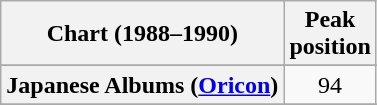<table class="wikitable sortable plainrowheaders">
<tr>
<th>Chart (1988–1990)</th>
<th>Peak<br>position</th>
</tr>
<tr>
</tr>
<tr>
</tr>
<tr>
</tr>
<tr>
</tr>
<tr>
</tr>
<tr>
<th scope="row">Japanese Albums (<a href='#'>Oricon</a>)</th>
<td style="text-align:center;">94</td>
</tr>
<tr>
</tr>
<tr>
</tr>
<tr>
</tr>
<tr>
</tr>
<tr>
</tr>
<tr>
</tr>
<tr>
</tr>
</table>
